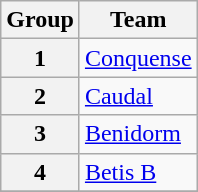<table class="wikitable">
<tr>
<th>Group</th>
<th>Team</th>
</tr>
<tr>
<th>1</th>
<td><a href='#'>Conquense</a></td>
</tr>
<tr>
<th>2</th>
<td><a href='#'>Caudal</a></td>
</tr>
<tr>
<th>3</th>
<td><a href='#'>Benidorm</a></td>
</tr>
<tr>
<th>4</th>
<td><a href='#'>Betis B</a></td>
</tr>
<tr>
</tr>
</table>
